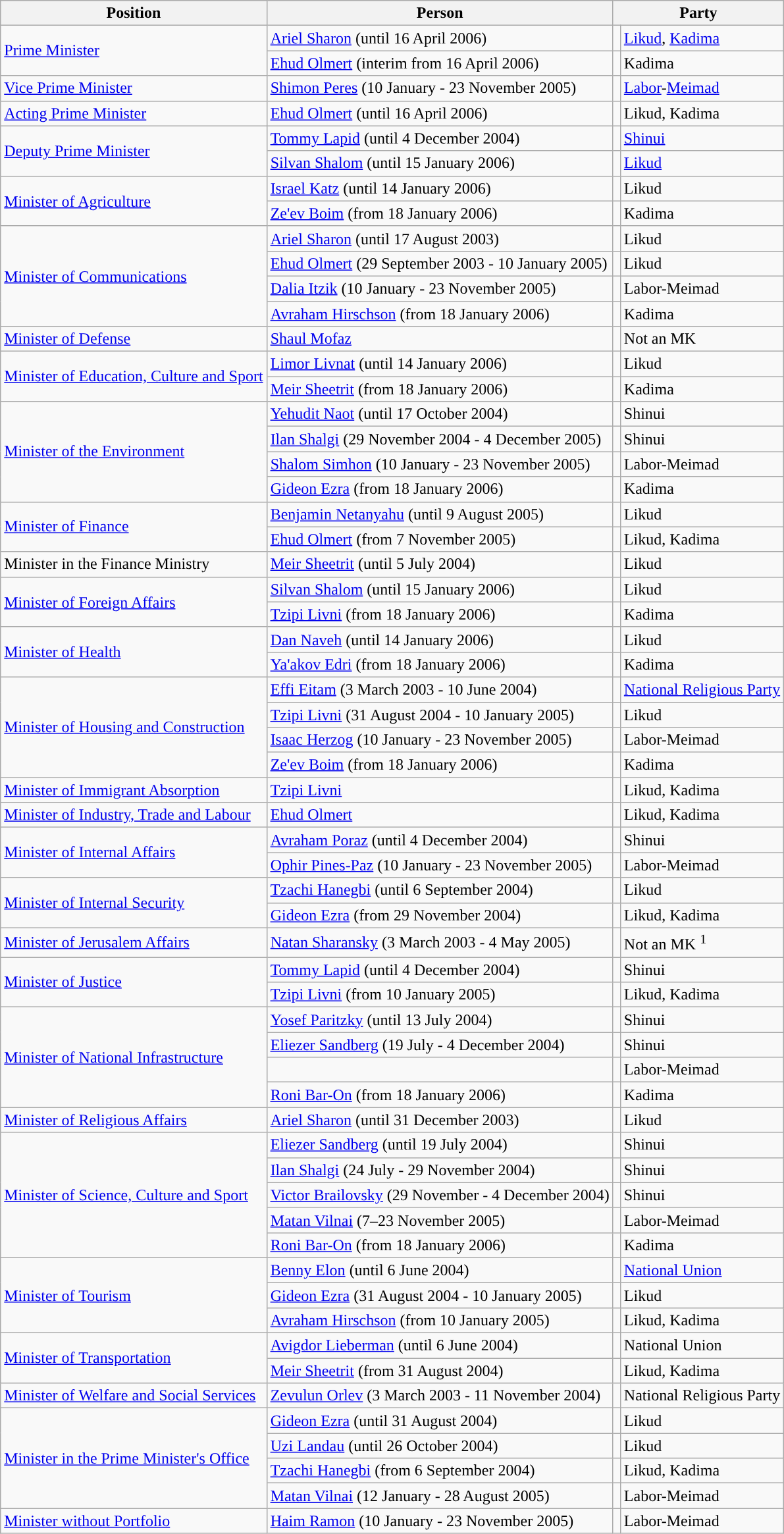<table class=wikitable style="text-align:left">
<tr>
<th>Position</th>
<th>Person</th>
<th colspan=2>Party</th>
</tr>
<tr>
<td rowspan=2><a href='#'>Prime Minister</a></td>
<td><a href='#'>Ariel Sharon</a> (until 16 April 2006)</td>
<td style="background:"></td>
<td><a href='#'>Likud</a>, <a href='#'>Kadima</a></td>
</tr>
<tr>
<td><a href='#'>Ehud Olmert</a> (interim from 16 April 2006)</td>
<td style="background:"></td>
<td>Kadima</td>
</tr>
<tr>
<td><a href='#'>Vice Prime Minister</a></td>
<td><a href='#'>Shimon Peres</a> (10 January - 23 November 2005)</td>
<td style="background:"></td>
<td><a href='#'>Labor</a>-<a href='#'>Meimad</a></td>
</tr>
<tr>
<td><a href='#'>Acting Prime Minister</a></td>
<td><a href='#'>Ehud Olmert</a> (until 16 April 2006)</td>
<td style="background:"></td>
<td>Likud, Kadima</td>
</tr>
<tr>
<td rowspan=2><a href='#'>Deputy Prime Minister</a></td>
<td><a href='#'>Tommy Lapid</a> (until 4 December 2004)</td>
<td style="background:"></td>
<td><a href='#'>Shinui</a></td>
</tr>
<tr>
<td><a href='#'>Silvan Shalom</a> (until 15 January 2006)</td>
<td style="background:"></td>
<td><a href='#'>Likud</a></td>
</tr>
<tr>
<td rowspan=2><a href='#'>Minister of Agriculture</a></td>
<td><a href='#'>Israel Katz</a> (until 14 January 2006)</td>
<td style="background:"></td>
<td>Likud</td>
</tr>
<tr>
<td><a href='#'>Ze'ev Boim</a> (from 18 January 2006)</td>
<td style="background:"></td>
<td>Kadima</td>
</tr>
<tr>
<td rowspan=4><a href='#'>Minister of Communications</a></td>
<td><a href='#'>Ariel Sharon</a> (until 17 August 2003)</td>
<td style="background:"></td>
<td>Likud</td>
</tr>
<tr>
<td><a href='#'>Ehud Olmert</a> (29 September 2003 - 10 January 2005)</td>
<td style="background:"></td>
<td>Likud</td>
</tr>
<tr>
<td><a href='#'>Dalia Itzik</a> (10 January - 23 November 2005)</td>
<td style="background:"></td>
<td>Labor-Meimad</td>
</tr>
<tr>
<td><a href='#'>Avraham Hirschson</a> (from 18 January 2006)</td>
<td style="background:"></td>
<td>Kadima</td>
</tr>
<tr>
<td><a href='#'>Minister of Defense</a></td>
<td><a href='#'>Shaul Mofaz</a></td>
<td style="background:"></td>
<td>Not an MK</td>
</tr>
<tr>
<td rowspan=2><a href='#'>Minister of Education, Culture and Sport</a></td>
<td><a href='#'>Limor Livnat</a> (until 14 January 2006)</td>
<td style="background:"></td>
<td>Likud</td>
</tr>
<tr>
<td><a href='#'>Meir Sheetrit</a> (from 18 January 2006)</td>
<td style="background:"></td>
<td>Kadima</td>
</tr>
<tr>
<td rowspan=4><a href='#'>Minister of the Environment</a></td>
<td><a href='#'>Yehudit Naot</a> (until 17 October 2004)</td>
<td style="background:"></td>
<td>Shinui</td>
</tr>
<tr>
<td><a href='#'>Ilan Shalgi</a> (29 November 2004 - 4 December 2005)</td>
<td style="background:"></td>
<td>Shinui</td>
</tr>
<tr>
<td><a href='#'>Shalom Simhon</a> (10 January - 23 November 2005)</td>
<td style="background:"></td>
<td>Labor-Meimad</td>
</tr>
<tr>
<td><a href='#'>Gideon Ezra</a> (from 18 January 2006)</td>
<td style="background:"></td>
<td>Kadima</td>
</tr>
<tr>
<td rowspan=2><a href='#'>Minister of Finance</a></td>
<td><a href='#'>Benjamin Netanyahu</a> (until 9 August 2005)</td>
<td style="background:"></td>
<td>Likud</td>
</tr>
<tr>
<td><a href='#'>Ehud Olmert</a> (from 7 November 2005)</td>
<td style="background:"></td>
<td>Likud, Kadima</td>
</tr>
<tr>
<td>Minister in the Finance Ministry</td>
<td><a href='#'>Meir Sheetrit</a> (until 5 July 2004)</td>
<td style="background:"></td>
<td>Likud</td>
</tr>
<tr>
<td rowspan=2><a href='#'>Minister of Foreign Affairs</a></td>
<td><a href='#'>Silvan Shalom</a> (until 15 January 2006)</td>
<td style="background:"></td>
<td>Likud</td>
</tr>
<tr>
<td><a href='#'>Tzipi Livni</a> (from 18 January 2006)</td>
<td style="background:"></td>
<td>Kadima</td>
</tr>
<tr>
<td rowspan=2><a href='#'>Minister of Health</a></td>
<td><a href='#'>Dan Naveh</a> (until 14 January 2006)</td>
<td style="background:"></td>
<td>Likud</td>
</tr>
<tr>
<td><a href='#'>Ya'akov Edri</a> (from 18 January 2006)</td>
<td style="background:"></td>
<td>Kadima</td>
</tr>
<tr>
<td rowspan=4><a href='#'>Minister of Housing and Construction</a></td>
<td><a href='#'>Effi Eitam</a> (3 March 2003 - 10 June 2004)</td>
<td style="background:"></td>
<td><a href='#'>National Religious Party</a></td>
</tr>
<tr>
<td><a href='#'>Tzipi Livni</a> (31 August 2004 - 10 January 2005)</td>
<td style="background:"></td>
<td>Likud</td>
</tr>
<tr>
<td><a href='#'>Isaac Herzog</a> (10 January - 23 November 2005)</td>
<td style="background:"></td>
<td>Labor-Meimad</td>
</tr>
<tr>
<td><a href='#'>Ze'ev Boim</a> (from 18 January 2006)</td>
<td style="background:"></td>
<td>Kadima</td>
</tr>
<tr>
<td><a href='#'>Minister of Immigrant Absorption</a></td>
<td><a href='#'>Tzipi Livni</a></td>
<td style="background:"></td>
<td>Likud, Kadima</td>
</tr>
<tr>
<td><a href='#'>Minister of Industry, Trade and Labour</a></td>
<td><a href='#'>Ehud Olmert</a></td>
<td style="background:"></td>
<td>Likud, Kadima</td>
</tr>
<tr>
<td rowspan=2><a href='#'>Minister of Internal Affairs</a></td>
<td><a href='#'>Avraham Poraz</a> (until 4 December 2004)</td>
<td style="background:"></td>
<td>Shinui</td>
</tr>
<tr>
<td><a href='#'>Ophir Pines-Paz</a> (10 January - 23 November 2005)</td>
<td style="background:"></td>
<td>Labor-Meimad</td>
</tr>
<tr>
<td rowspan=2><a href='#'>Minister of Internal Security</a></td>
<td><a href='#'>Tzachi Hanegbi</a> (until 6 September 2004)</td>
<td style="background:"></td>
<td>Likud</td>
</tr>
<tr>
<td><a href='#'>Gideon Ezra</a> (from 29 November 2004)</td>
<td style="background:"></td>
<td>Likud, Kadima</td>
</tr>
<tr>
<td><a href='#'>Minister of Jerusalem Affairs</a></td>
<td><a href='#'>Natan Sharansky</a> (3 March 2003 - 4 May 2005)</td>
<td style="background:"></td>
<td>Not an MK <sup>1</sup></td>
</tr>
<tr>
<td rowspan=2><a href='#'>Minister of Justice</a></td>
<td><a href='#'>Tommy Lapid</a> (until 4 December 2004)</td>
<td style="background:"></td>
<td>Shinui</td>
</tr>
<tr>
<td><a href='#'>Tzipi Livni</a> (from 10 January 2005)</td>
<td style="background:"></td>
<td>Likud, Kadima</td>
</tr>
<tr>
<td rowspan=4><a href='#'>Minister of National Infrastructure</a></td>
<td><a href='#'>Yosef Paritzky</a> (until 13 July 2004)</td>
<td style="background:"></td>
<td>Shinui</td>
</tr>
<tr>
<td><a href='#'>Eliezer Sandberg</a> (19 July - 4 December 2004)</td>
<td style="background:"></td>
<td>Shinui</td>
</tr>
<tr>
<td></td>
<td style="background:"></td>
<td>Labor-Meimad</td>
</tr>
<tr>
<td><a href='#'>Roni Bar-On</a> (from 18 January 2006)</td>
<td style="background:"></td>
<td>Kadima</td>
</tr>
<tr>
<td><a href='#'>Minister of Religious Affairs</a></td>
<td><a href='#'>Ariel Sharon</a> (until 31 December 2003)</td>
<td style="background:"></td>
<td>Likud</td>
</tr>
<tr>
<td rowspan=5><a href='#'>Minister of Science, Culture and Sport</a></td>
<td><a href='#'>Eliezer Sandberg</a> (until 19 July 2004)</td>
<td style="background:"></td>
<td>Shinui</td>
</tr>
<tr>
<td><a href='#'>Ilan Shalgi</a> (24 July - 29 November 2004)</td>
<td style="background:"></td>
<td>Shinui</td>
</tr>
<tr>
<td><a href='#'>Victor Brailovsky</a> (29 November - 4 December 2004)</td>
<td style="background:"></td>
<td>Shinui</td>
</tr>
<tr>
<td><a href='#'>Matan Vilnai</a> (7–23 November 2005)</td>
<td style="background:"></td>
<td>Labor-Meimad</td>
</tr>
<tr>
<td><a href='#'>Roni Bar-On</a> (from 18 January 2006)</td>
<td style="background:"></td>
<td>Kadima</td>
</tr>
<tr>
<td rowspan=3><a href='#'>Minister of Tourism</a></td>
<td><a href='#'>Benny Elon</a> (until 6 June 2004)</td>
<td style="background:"></td>
<td><a href='#'>National Union</a></td>
</tr>
<tr>
<td><a href='#'>Gideon Ezra</a> (31 August 2004 - 10 January 2005)</td>
<td style="background:"></td>
<td>Likud</td>
</tr>
<tr>
<td><a href='#'>Avraham Hirschson</a> (from 10 January 2005)</td>
<td style="background:"></td>
<td>Likud, Kadima</td>
</tr>
<tr>
<td rowspan=2><a href='#'>Minister of Transportation</a></td>
<td><a href='#'>Avigdor Lieberman</a> (until 6 June 2004)</td>
<td style="background:"></td>
<td>National Union</td>
</tr>
<tr>
<td><a href='#'>Meir Sheetrit</a> (from 31 August 2004)</td>
<td style="background:"></td>
<td>Likud, Kadima</td>
</tr>
<tr>
<td><a href='#'>Minister of Welfare and Social Services</a></td>
<td><a href='#'>Zevulun Orlev</a> (3 March 2003 - 11 November 2004)</td>
<td style="background:"></td>
<td>National Religious Party</td>
</tr>
<tr>
<td rowspan=4><a href='#'>Minister in the Prime Minister's Office</a></td>
<td><a href='#'>Gideon Ezra</a> (until 31 August 2004)</td>
<td style="background:"></td>
<td>Likud</td>
</tr>
<tr>
<td><a href='#'>Uzi Landau</a> (until 26 October 2004)</td>
<td style="background:"></td>
<td>Likud</td>
</tr>
<tr>
<td><a href='#'>Tzachi Hanegbi</a> (from 6 September 2004)</td>
<td style="background:"></td>
<td>Likud, Kadima</td>
</tr>
<tr>
<td><a href='#'>Matan Vilnai</a> (12 January - 28 August 2005)</td>
<td style="background:"></td>
<td>Labor-Meimad</td>
</tr>
<tr>
<td><a href='#'>Minister without Portfolio</a></td>
<td><a href='#'>Haim Ramon</a> (10 January - 23 November 2005)</td>
<td style="background:"></td>
<td>Labor-Meimad</td>
</tr>
</table>
